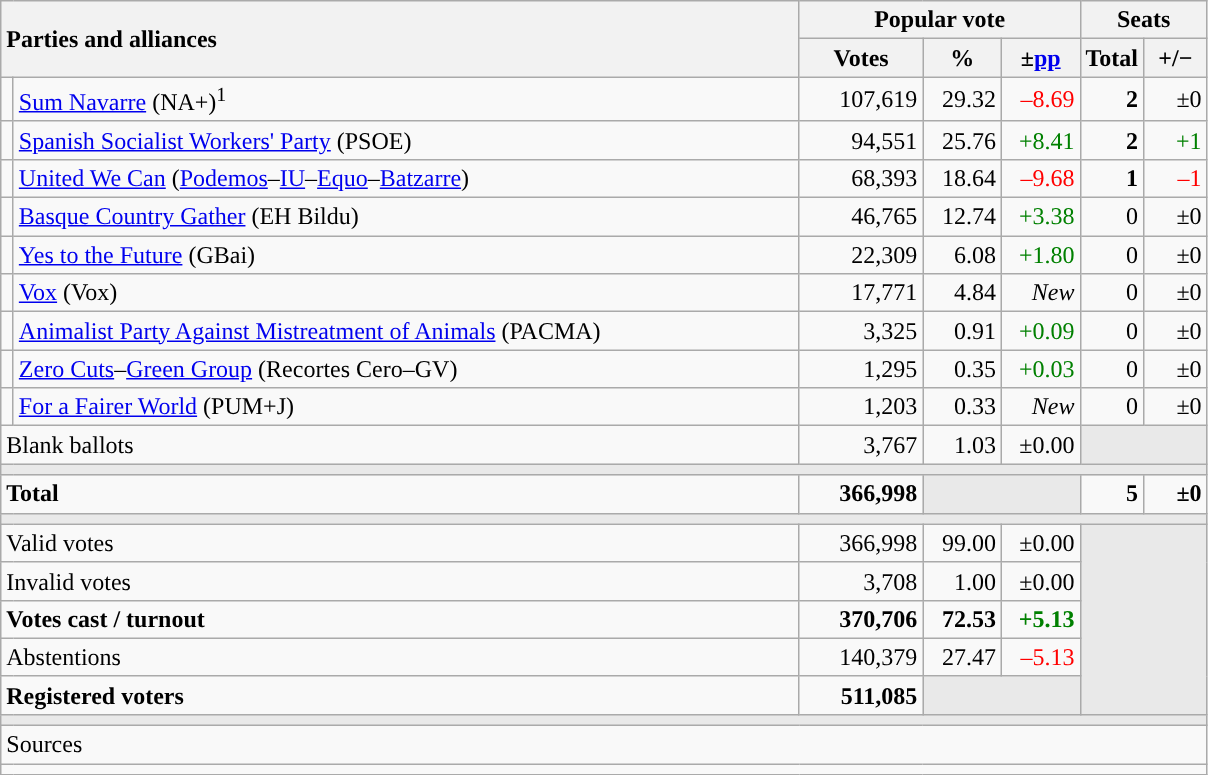<table class="wikitable" style="text-align:right;">
<tr>
<th style="text-align:left;" rowspan="2" colspan="2" width="525">Parties and alliances</th>
<th colspan="3">Popular vote</th>
<th colspan="2">Seats</th>
</tr>
<tr>
<th width="75">Votes</th>
<th width="45">%</th>
<th width="45">±<a href='#'>pp</a></th>
<th width="35">Total</th>
<th width="35">+/−</th>
</tr>
<tr>
<td width="1" style="color:inherit;background:"></td>
<td align="left"><a href='#'>Sum Navarre</a> (NA+)<sup>1</sup></td>
<td>107,619</td>
<td>29.32</td>
<td style="color:red;">–8.69</td>
<td><strong>2</strong></td>
<td>±0</td>
</tr>
<tr>
<td style="color:inherit;background:"></td>
<td align="left"><a href='#'>Spanish Socialist Workers' Party</a> (PSOE)</td>
<td>94,551</td>
<td>25.76</td>
<td style="color:green;">+8.41</td>
<td><strong>2</strong></td>
<td style="color:green;">+1</td>
</tr>
<tr>
<td style="color:inherit;background:"></td>
<td align="left"><a href='#'>United We Can</a> (<a href='#'>Podemos</a>–<a href='#'>IU</a>–<a href='#'>Equo</a>–<a href='#'>Batzarre</a>)</td>
<td>68,393</td>
<td>18.64</td>
<td style="color:red;">–9.68</td>
<td><strong>1</strong></td>
<td style="color:red;">–1</td>
</tr>
<tr>
<td style="color:inherit;background:"></td>
<td align="left"><a href='#'>Basque Country Gather</a> (EH Bildu)</td>
<td>46,765</td>
<td>12.74</td>
<td style="color:green;">+3.38</td>
<td>0</td>
<td>±0</td>
</tr>
<tr>
<td style="color:inherit;background:"></td>
<td align="left"><a href='#'>Yes to the Future</a> (GBai)</td>
<td>22,309</td>
<td>6.08</td>
<td style="color:green;">+1.80</td>
<td>0</td>
<td>±0</td>
</tr>
<tr>
<td style="color:inherit;background:"></td>
<td align="left"><a href='#'>Vox</a> (Vox)</td>
<td>17,771</td>
<td>4.84</td>
<td><em>New</em></td>
<td>0</td>
<td>±0</td>
</tr>
<tr>
<td style="color:inherit;background:"></td>
<td align="left"><a href='#'>Animalist Party Against Mistreatment of Animals</a> (PACMA)</td>
<td>3,325</td>
<td>0.91</td>
<td style="color:green;">+0.09</td>
<td>0</td>
<td>±0</td>
</tr>
<tr>
<td style="color:inherit;background:"></td>
<td align="left"><a href='#'>Zero Cuts</a>–<a href='#'>Green Group</a> (Recortes Cero–GV)</td>
<td>1,295</td>
<td>0.35</td>
<td style="color:green;">+0.03</td>
<td>0</td>
<td>±0</td>
</tr>
<tr>
<td style="color:inherit;background:"></td>
<td align="left"><a href='#'>For a Fairer World</a> (PUM+J)</td>
<td>1,203</td>
<td>0.33</td>
<td><em>New</em></td>
<td>0</td>
<td>±0</td>
</tr>
<tr>
<td align="left" colspan="2">Blank ballots</td>
<td>3,767</td>
<td>1.03</td>
<td>±0.00</td>
<td bgcolor="#E9E9E9" colspan="2"></td>
</tr>
<tr>
<td colspan="7" bgcolor="#E9E9E9"></td>
</tr>
<tr style="font-weight:bold;">
<td align="left" colspan="2">Total</td>
<td>366,998</td>
<td bgcolor="#E9E9E9" colspan="2"></td>
<td>5</td>
<td>±0</td>
</tr>
<tr>
<td colspan="7" bgcolor="#E9E9E9"></td>
</tr>
<tr>
<td align="left" colspan="2">Valid votes</td>
<td>366,998</td>
<td>99.00</td>
<td>±0.00</td>
<td bgcolor="#E9E9E9" colspan="2" rowspan="5"></td>
</tr>
<tr>
<td align="left" colspan="2">Invalid votes</td>
<td>3,708</td>
<td>1.00</td>
<td>±0.00</td>
</tr>
<tr style="font-weight:bold;">
<td align="left" colspan="2">Votes cast / turnout</td>
<td>370,706</td>
<td>72.53</td>
<td style="color:green;">+5.13</td>
</tr>
<tr>
<td align="left" colspan="2">Abstentions</td>
<td>140,379</td>
<td>27.47</td>
<td style="color:red;">–5.13</td>
</tr>
<tr style="font-weight:bold;">
<td align="left" colspan="2">Registered voters</td>
<td>511,085</td>
<td bgcolor="#E9E9E9" colspan="2"></td>
</tr>
<tr>
<td colspan="7" bgcolor="#E9E9E9"></td>
</tr>
<tr>
<td align="left" colspan="7">Sources</td>
</tr>
<tr>
<td colspan="7" style="text-align:left; max-width:790px;"></td>
</tr>
</table>
